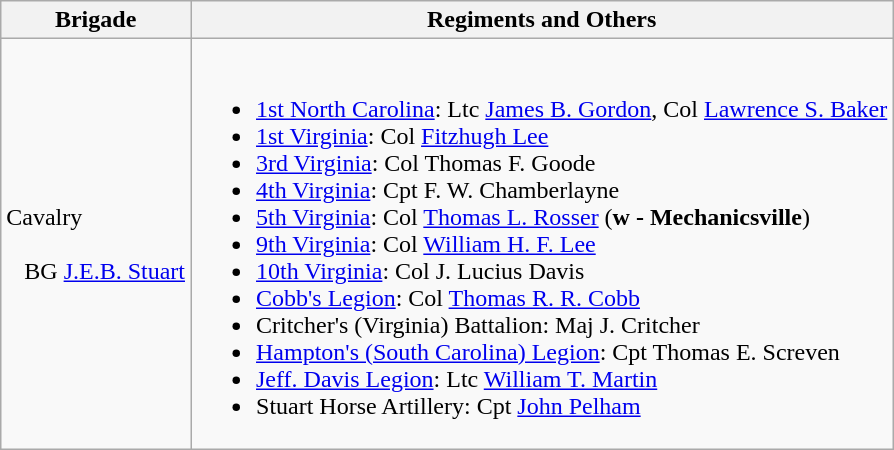<table class="wikitable">
<tr>
<th><strong>Brigade</strong></th>
<th><strong>Regiments and Others</strong></th>
</tr>
<tr>
<td>Cavalry<br><br>  
BG <a href='#'>J.E.B. Stuart</a></td>
<td><br><ul><li><a href='#'>1st North Carolina</a>: Ltc <a href='#'>James B. Gordon</a>, Col <a href='#'>Lawrence S. Baker</a></li><li><a href='#'>1st Virginia</a>: Col <a href='#'>Fitzhugh Lee</a></li><li><a href='#'>3rd Virginia</a>: Col Thomas F. Goode</li><li><a href='#'>4th Virginia</a>: Cpt F. W. Chamberlayne</li><li><a href='#'>5th Virginia</a>: Col <a href='#'>Thomas L. Rosser</a> (<strong>w - Mechanicsville</strong>)</li><li><a href='#'>9th Virginia</a>: Col <a href='#'>William H. F. Lee</a></li><li><a href='#'>10th Virginia</a>: Col J. Lucius Davis</li><li><a href='#'>Cobb's Legion</a>: Col <a href='#'>Thomas R. R. Cobb</a></li><li>Critcher's (Virginia) Battalion: Maj J. Critcher</li><li><a href='#'>Hampton's (South Carolina) Legion</a>: Cpt Thomas E. Screven</li><li><a href='#'>Jeff. Davis Legion</a>: Ltc <a href='#'>William T. Martin</a></li><li>Stuart Horse Artillery: Cpt <a href='#'>John Pelham</a></li></ul></td>
</tr>
</table>
